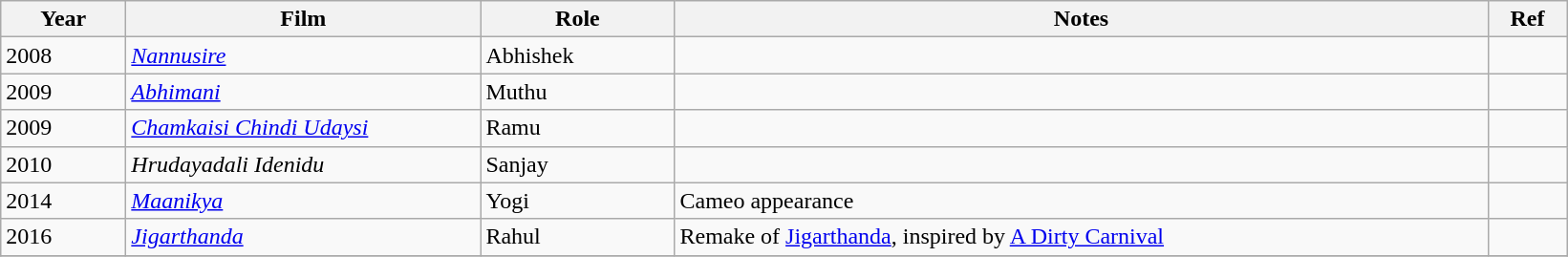<table class="wikitable sortable plainrowheaders" style="text-align: left;">
<tr>
<th style="width:5em;">Year</th>
<th style="width:15em;">Film</th>
<th style="width:8em;">Role</th>
<th style="width:35em;">Notes</th>
<th style="width:3em;">Ref</th>
</tr>
<tr>
<td>2008</td>
<td><em><a href='#'>Nannusire</a></em></td>
<td>Abhishek</td>
<td></td>
<td></td>
</tr>
<tr>
<td>2009</td>
<td><em><a href='#'>Abhimani</a></em></td>
<td>Muthu</td>
<td></td>
<td></td>
</tr>
<tr>
<td>2009</td>
<td><em><a href='#'>Chamkaisi Chindi Udaysi</a></em></td>
<td>Ramu</td>
<td></td>
<td></td>
</tr>
<tr>
<td>2010</td>
<td><em>Hrudayadali Idenidu</em></td>
<td>Sanjay</td>
<td></td>
<td></td>
</tr>
<tr>
<td>2014</td>
<td><em><a href='#'>Maanikya</a></em></td>
<td>Yogi</td>
<td>Cameo appearance</td>
<td></td>
</tr>
<tr>
<td>2016</td>
<td><em><a href='#'>Jigarthanda</a></em></td>
<td>Rahul</td>
<td>Remake of <a href='#'>Jigarthanda</a>, inspired by <a href='#'>A Dirty Carnival</a></td>
<td></td>
</tr>
<tr>
</tr>
</table>
